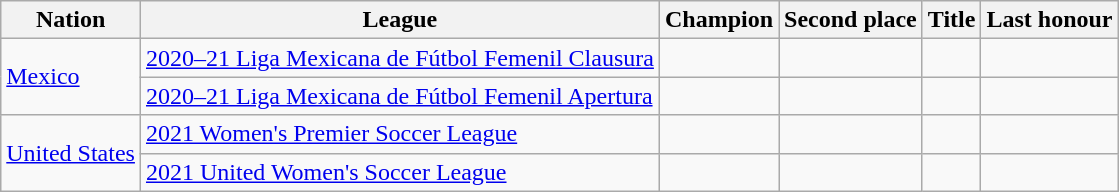<table class="wikitable sortable">
<tr>
<th>Nation</th>
<th>League</th>
<th>Champion</th>
<th>Second place</th>
<th data-sort-type="number">Title</th>
<th>Last honour</th>
</tr>
<tr>
<td rowspan=2> <a href='#'>Mexico</a></td>
<td><a href='#'>2020–21 Liga Mexicana de Fútbol Femenil Clausura</a></td>
<td></td>
<td></td>
<td></td>
<td></td>
</tr>
<tr>
<td><a href='#'>2020–21 Liga Mexicana de Fútbol Femenil Apertura</a></td>
<td></td>
<td></td>
<td></td>
<td></td>
</tr>
<tr>
<td rowspan=2> <a href='#'>United States</a></td>
<td><a href='#'>2021 Women's Premier Soccer League</a></td>
<td></td>
<td></td>
<td></td>
<td></td>
</tr>
<tr>
<td><a href='#'>2021 United Women's Soccer League</a></td>
<td></td>
<td></td>
<td></td>
<td></td>
</tr>
</table>
